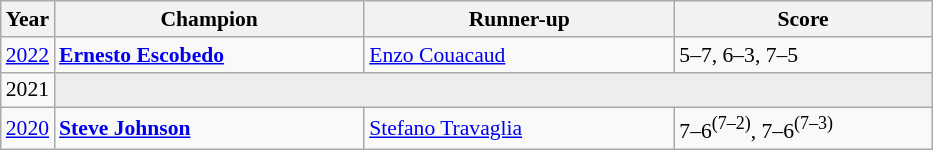<table class="wikitable" style="font-size:90%">
<tr>
<th>Year</th>
<th width="200">Champion</th>
<th width="200">Runner-up</th>
<th width="165">Score</th>
</tr>
<tr>
<td><a href='#'>2022</a></td>
<td> <strong><a href='#'>Ernesto Escobedo</a></strong></td>
<td> <a href='#'>Enzo Couacaud</a></td>
<td>5–7, 6–3, 7–5</td>
</tr>
<tr>
<td>2021</td>
<td colspan=3 bgcolor="#ededed"></td>
</tr>
<tr>
<td><a href='#'>2020</a></td>
<td> <strong><a href='#'>Steve Johnson</a></strong></td>
<td> <a href='#'>Stefano Travaglia</a></td>
<td>7–6<sup>(7–2)</sup>, 7–6<sup>(7–3)</sup></td>
</tr>
</table>
